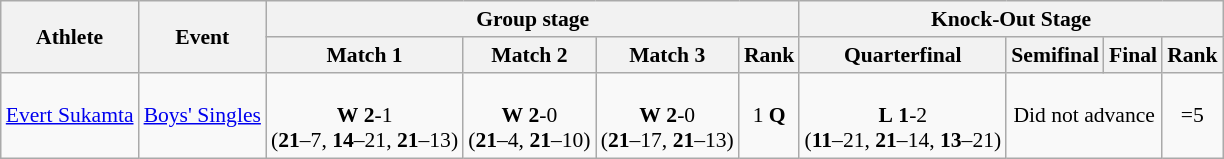<table class="wikitable" border="1" style="font-size:90%">
<tr>
<th rowspan=2>Athlete</th>
<th rowspan=2>Event</th>
<th colspan=4>Group stage</th>
<th colspan=4>Knock-Out Stage</th>
</tr>
<tr>
<th>Match 1</th>
<th>Match 2</th>
<th>Match 3</th>
<th>Rank</th>
<th>Quarterfinal</th>
<th>Semifinal</th>
<th>Final</th>
<th>Rank</th>
</tr>
<tr>
<td><a href='#'>Evert Sukamta</a></td>
<td><a href='#'>Boys' Singles</a></td>
<td align=center><br><strong>W</strong> <strong>2</strong>-1<br> (<strong>21</strong>–7, <strong>14</strong>–21, <strong>21</strong>–13)</td>
<td align=center><br><strong>W</strong> <strong>2</strong>-0<br> (<strong>21</strong>–4, <strong>21</strong>–10)</td>
<td align=center><br><strong>W</strong> <strong>2</strong>-0<br> (<strong>21</strong>–17, <strong>21</strong>–13)</td>
<td align=center>1 <strong>Q</strong></td>
<td align=center><br><strong>L</strong> <strong>1</strong>-2<br> (<strong>11</strong>–21, <strong>21</strong>–14, <strong>13</strong>–21)</td>
<td colspan=2 align=center>Did not advance</td>
<td align=center>=5</td>
</tr>
</table>
